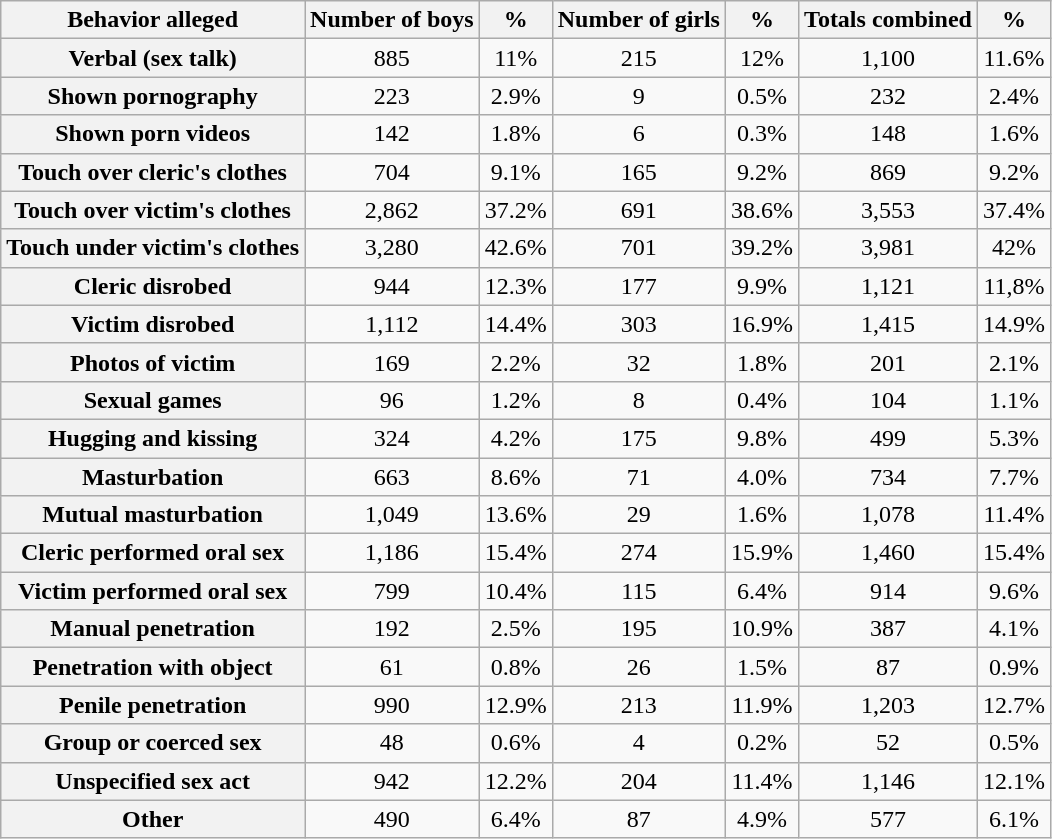<table class="wikitable">
<tr align=left>
<th>Behavior alleged</th>
<th>Number of boys</th>
<th>%</th>
<th>Number of girls</th>
<th>%</th>
<th>Totals combined</th>
<th>%</th>
</tr>
<tr class="centered" style="text-align:center;">
<th>Verbal (sex talk)</th>
<td>885</td>
<td>11%</td>
<td>215</td>
<td>12%</td>
<td>1,100</td>
<td>11.6%</td>
</tr>
<tr class="centered" style="text-align:center;">
<th>Shown pornography</th>
<td>223</td>
<td>2.9%</td>
<td>9</td>
<td>0.5%</td>
<td>232</td>
<td>2.4%</td>
</tr>
<tr class="centered" style="text-align:center;">
<th>Shown porn videos</th>
<td>142</td>
<td>1.8%</td>
<td>6</td>
<td>0.3%</td>
<td>148</td>
<td>1.6%</td>
</tr>
<tr class="centered" style="text-align:center;">
<th>Touch over cleric's clothes</th>
<td>704</td>
<td>9.1%</td>
<td>165</td>
<td>9.2%</td>
<td>869</td>
<td>9.2%</td>
</tr>
<tr class="centered" style="text-align:center;">
<th>Touch over victim's clothes</th>
<td>2,862</td>
<td>37.2%</td>
<td>691</td>
<td>38.6%</td>
<td>3,553</td>
<td>37.4%</td>
</tr>
<tr class="centered" style="text-align:center;">
<th>Touch under victim's clothes</th>
<td>3,280</td>
<td>42.6%</td>
<td>701</td>
<td>39.2%</td>
<td>3,981</td>
<td>42%</td>
</tr>
<tr class="centered" style="text-align:center;">
<th>Cleric disrobed</th>
<td>944</td>
<td>12.3%</td>
<td>177</td>
<td>9.9%</td>
<td>1,121</td>
<td>11,8%</td>
</tr>
<tr class="centered" style="text-align:center;">
<th>Victim disrobed</th>
<td>1,112</td>
<td>14.4%</td>
<td>303</td>
<td>16.9%</td>
<td>1,415</td>
<td>14.9%</td>
</tr>
<tr class="centered" style="text-align:center;">
<th>Photos of victim</th>
<td>169</td>
<td>2.2%</td>
<td>32</td>
<td>1.8%</td>
<td>201</td>
<td>2.1%</td>
</tr>
<tr class="centered" style="text-align:center;">
<th>Sexual games</th>
<td>96</td>
<td>1.2%</td>
<td>8</td>
<td>0.4%</td>
<td>104</td>
<td>1.1%</td>
</tr>
<tr class="centered" style="text-align:center;">
<th>Hugging and kissing</th>
<td>324</td>
<td>4.2%</td>
<td>175</td>
<td>9.8%</td>
<td>499</td>
<td>5.3%</td>
</tr>
<tr class="centered" style="text-align:center;">
<th>Masturbation</th>
<td>663</td>
<td>8.6%</td>
<td>71</td>
<td>4.0%</td>
<td>734</td>
<td>7.7%</td>
</tr>
<tr class="centered" style="text-align:center;">
<th>Mutual masturbation</th>
<td>1,049</td>
<td>13.6%</td>
<td>29</td>
<td>1.6%</td>
<td>1,078</td>
<td>11.4%</td>
</tr>
<tr class="centered" style="text-align:center;">
<th>Cleric performed oral sex</th>
<td>1,186</td>
<td>15.4%</td>
<td>274</td>
<td>15.9%</td>
<td>1,460</td>
<td>15.4%</td>
</tr>
<tr class="centered" style="text-align:center;">
<th>Victim performed oral sex</th>
<td>799</td>
<td>10.4%</td>
<td>115</td>
<td>6.4%</td>
<td>914</td>
<td>9.6%</td>
</tr>
<tr class="centered" style="text-align:center;">
<th>Manual penetration</th>
<td>192</td>
<td>2.5%</td>
<td>195</td>
<td>10.9%</td>
<td>387</td>
<td>4.1%</td>
</tr>
<tr class="centered" style="text-align:center;">
<th>Penetration with object</th>
<td>61</td>
<td>0.8%</td>
<td>26</td>
<td>1.5%</td>
<td>87</td>
<td>0.9%</td>
</tr>
<tr class="centered" style="text-align:center;">
<th>Penile penetration</th>
<td>990</td>
<td>12.9%</td>
<td>213</td>
<td>11.9%</td>
<td>1,203</td>
<td>12.7%</td>
</tr>
<tr class="centered" style="text-align:center;">
<th>Group or coerced sex</th>
<td>48</td>
<td>0.6%</td>
<td>4</td>
<td>0.2%</td>
<td>52</td>
<td>0.5%</td>
</tr>
<tr class="centered" style="text-align:center;">
<th>Unspecified sex act</th>
<td>942</td>
<td>12.2%</td>
<td>204</td>
<td>11.4%</td>
<td>1,146</td>
<td>12.1%</td>
</tr>
<tr class="centered" style="text-align:center;">
<th>Other</th>
<td>490</td>
<td>6.4%</td>
<td>87</td>
<td>4.9%</td>
<td>577</td>
<td>6.1%</td>
</tr>
</table>
